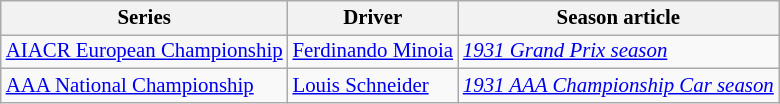<table class="wikitable" style="font-size: 87%;">
<tr>
<th>Series</th>
<th>Driver</th>
<th>Season article</th>
</tr>
<tr>
<td><a href='#'>AIACR European Championship</a></td>
<td> <a href='#'>Ferdinando Minoia</a></td>
<td><em><a href='#'>1931 Grand Prix season</a></em></td>
</tr>
<tr>
<td><a href='#'>AAA National Championship</a></td>
<td> <a href='#'>Louis Schneider</a></td>
<td><em><a href='#'>1931 AAA Championship Car season</a></em></td>
</tr>
</table>
